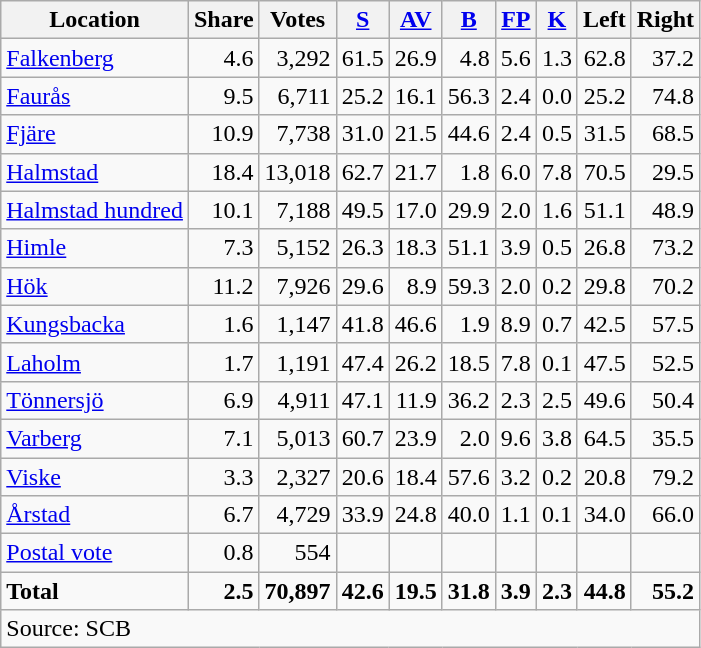<table class="wikitable sortable" style=text-align:right>
<tr>
<th>Location</th>
<th>Share</th>
<th>Votes</th>
<th><a href='#'>S</a></th>
<th><a href='#'>AV</a></th>
<th><a href='#'>B</a></th>
<th><a href='#'>FP</a></th>
<th><a href='#'>K</a></th>
<th>Left</th>
<th>Right</th>
</tr>
<tr>
<td align=left><a href='#'>Falkenberg</a></td>
<td>4.6</td>
<td>3,292</td>
<td>61.5</td>
<td>26.9</td>
<td>4.8</td>
<td>5.6</td>
<td>1.3</td>
<td>62.8</td>
<td>37.2</td>
</tr>
<tr>
<td align=left><a href='#'>Faurås</a></td>
<td>9.5</td>
<td>6,711</td>
<td>25.2</td>
<td>16.1</td>
<td>56.3</td>
<td>2.4</td>
<td>0.0</td>
<td>25.2</td>
<td>74.8</td>
</tr>
<tr>
<td align=left><a href='#'>Fjäre</a></td>
<td>10.9</td>
<td>7,738</td>
<td>31.0</td>
<td>21.5</td>
<td>44.6</td>
<td>2.4</td>
<td>0.5</td>
<td>31.5</td>
<td>68.5</td>
</tr>
<tr>
<td align=left><a href='#'>Halmstad</a></td>
<td>18.4</td>
<td>13,018</td>
<td>62.7</td>
<td>21.7</td>
<td>1.8</td>
<td>6.0</td>
<td>7.8</td>
<td>70.5</td>
<td>29.5</td>
</tr>
<tr>
<td align=left><a href='#'>Halmstad hundred</a></td>
<td>10.1</td>
<td>7,188</td>
<td>49.5</td>
<td>17.0</td>
<td>29.9</td>
<td>2.0</td>
<td>1.6</td>
<td>51.1</td>
<td>48.9</td>
</tr>
<tr>
<td align=left><a href='#'>Himle</a></td>
<td>7.3</td>
<td>5,152</td>
<td>26.3</td>
<td>18.3</td>
<td>51.1</td>
<td>3.9</td>
<td>0.5</td>
<td>26.8</td>
<td>73.2</td>
</tr>
<tr>
<td align=left><a href='#'>Hök</a></td>
<td>11.2</td>
<td>7,926</td>
<td>29.6</td>
<td>8.9</td>
<td>59.3</td>
<td>2.0</td>
<td>0.2</td>
<td>29.8</td>
<td>70.2</td>
</tr>
<tr>
<td align=left><a href='#'>Kungsbacka</a></td>
<td>1.6</td>
<td>1,147</td>
<td>41.8</td>
<td>46.6</td>
<td>1.9</td>
<td>8.9</td>
<td>0.7</td>
<td>42.5</td>
<td>57.5</td>
</tr>
<tr>
<td align=left><a href='#'>Laholm</a></td>
<td>1.7</td>
<td>1,191</td>
<td>47.4</td>
<td>26.2</td>
<td>18.5</td>
<td>7.8</td>
<td>0.1</td>
<td>47.5</td>
<td>52.5</td>
</tr>
<tr>
<td align=left><a href='#'>Tönnersjö</a></td>
<td>6.9</td>
<td>4,911</td>
<td>47.1</td>
<td>11.9</td>
<td>36.2</td>
<td>2.3</td>
<td>2.5</td>
<td>49.6</td>
<td>50.4</td>
</tr>
<tr>
<td align=left><a href='#'>Varberg</a></td>
<td>7.1</td>
<td>5,013</td>
<td>60.7</td>
<td>23.9</td>
<td>2.0</td>
<td>9.6</td>
<td>3.8</td>
<td>64.5</td>
<td>35.5</td>
</tr>
<tr>
<td align=left><a href='#'>Viske</a></td>
<td>3.3</td>
<td>2,327</td>
<td>20.6</td>
<td>18.4</td>
<td>57.6</td>
<td>3.2</td>
<td>0.2</td>
<td>20.8</td>
<td>79.2</td>
</tr>
<tr>
<td align=left><a href='#'>Årstad</a></td>
<td>6.7</td>
<td>4,729</td>
<td>33.9</td>
<td>24.8</td>
<td>40.0</td>
<td>1.1</td>
<td>0.1</td>
<td>34.0</td>
<td>66.0</td>
</tr>
<tr>
<td align=left><a href='#'>Postal vote</a></td>
<td>0.8</td>
<td>554</td>
<td></td>
<td></td>
<td></td>
<td></td>
<td></td>
<td></td>
<td></td>
</tr>
<tr>
<td align=left><strong>Total</strong></td>
<td><strong>2.5</strong></td>
<td><strong>70,897</strong></td>
<td><strong>42.6</strong></td>
<td><strong>19.5</strong></td>
<td><strong>31.8</strong></td>
<td><strong>3.9</strong></td>
<td><strong>2.3</strong></td>
<td><strong>44.8</strong></td>
<td><strong>55.2</strong></td>
</tr>
<tr>
<td align=left colspan=10>Source: SCB </td>
</tr>
</table>
